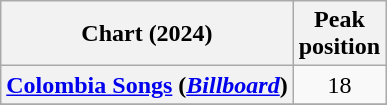<table class="wikitable sortable plainrowheaders" style="text-align:center">
<tr>
<th>Chart (2024)</th>
<th>Peak <br>position</th>
</tr>
<tr>
<th scope="row"><a href='#'>Colombia Songs</a> (<em><a href='#'>Billboard</a></em>)</th>
<td>18</td>
</tr>
<tr>
</tr>
<tr>
</tr>
</table>
